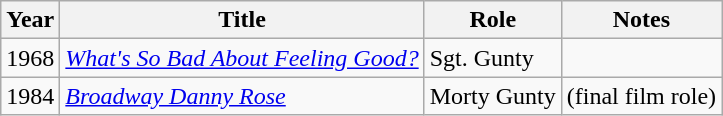<table class="wikitable">
<tr>
<th>Year</th>
<th>Title</th>
<th>Role</th>
<th>Notes</th>
</tr>
<tr>
<td>1968</td>
<td><em><a href='#'>What's So Bad About Feeling Good?</a></em></td>
<td>Sgt. Gunty</td>
<td></td>
</tr>
<tr>
<td>1984</td>
<td><em><a href='#'>Broadway Danny Rose</a></em></td>
<td>Morty Gunty</td>
<td>(final film role)</td>
</tr>
</table>
